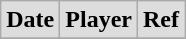<table class="wikitable">
<tr style="text-align:center; background:#ddd;">
<td><strong>Date</strong></td>
<td><strong>Player</strong></td>
<td><strong>Ref</strong></td>
</tr>
<tr>
</tr>
</table>
